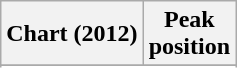<table class="wikitable sortable plainrowheaders" style="text-align:center">
<tr>
<th scope="col">Chart (2012)</th>
<th scope="col">Peak<br> position</th>
</tr>
<tr>
</tr>
<tr>
</tr>
<tr>
</tr>
<tr>
</tr>
<tr>
</tr>
<tr>
</tr>
<tr>
</tr>
<tr>
</tr>
<tr>
</tr>
</table>
